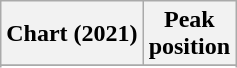<table class="wikitable sortable plainrowheaders" style="text-align:center">
<tr>
<th scope="col">Chart (2021)</th>
<th scope="col">Peak<br>position</th>
</tr>
<tr>
</tr>
<tr>
</tr>
<tr>
</tr>
<tr>
</tr>
</table>
